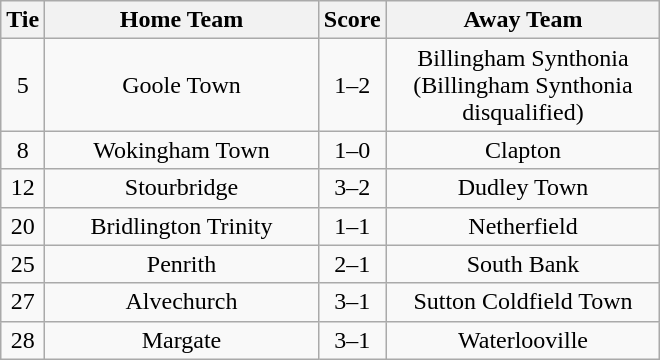<table class="wikitable" style="text-align:center;">
<tr>
<th width=20>Tie</th>
<th width=175>Home Team</th>
<th width=20>Score</th>
<th width=175>Away Team</th>
</tr>
<tr>
<td>5</td>
<td>Goole Town</td>
<td>1–2</td>
<td>Billingham Synthonia (Billingham Synthonia disqualified)</td>
</tr>
<tr>
<td>8</td>
<td>Wokingham Town</td>
<td>1–0</td>
<td>Clapton</td>
</tr>
<tr>
<td>12</td>
<td>Stourbridge</td>
<td>3–2</td>
<td>Dudley Town</td>
</tr>
<tr>
<td>20</td>
<td>Bridlington Trinity</td>
<td>1–1</td>
<td>Netherfield</td>
</tr>
<tr>
<td>25</td>
<td>Penrith</td>
<td>2–1</td>
<td>South Bank</td>
</tr>
<tr>
<td>27</td>
<td>Alvechurch</td>
<td>3–1</td>
<td>Sutton Coldfield Town</td>
</tr>
<tr>
<td>28</td>
<td>Margate</td>
<td>3–1</td>
<td>Waterlooville</td>
</tr>
</table>
